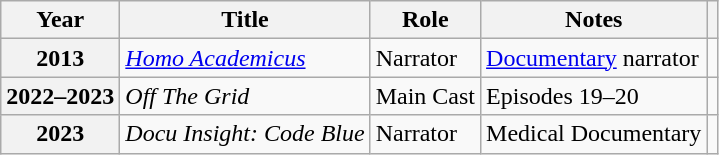<table class="wikitable plainrowheaders sortable">
<tr>
<th scope="col">Year</th>
<th scope="col">Title</th>
<th scope="col">Role</th>
<th scope="col">Notes</th>
<th scope="col" class="unsortable"></th>
</tr>
<tr>
<th scope="row">2013</th>
<td><em><a href='#'>Homo Academicus</a></em></td>
<td>Narrator</td>
<td><a href='#'>Documentary</a> narrator</td>
<td style="text-align:center"></td>
</tr>
<tr>
<th scope="row">2022–2023</th>
<td><em>Off The Grid</em></td>
<td>Main Cast</td>
<td>Episodes 19–20</td>
<td style="text-align:center"></td>
</tr>
<tr>
<th scope="row">2023</th>
<td><em>Docu Insight: Code Blue</em></td>
<td>Narrator</td>
<td>Medical Documentary</td>
<td style="text-align:center"></td>
</tr>
</table>
